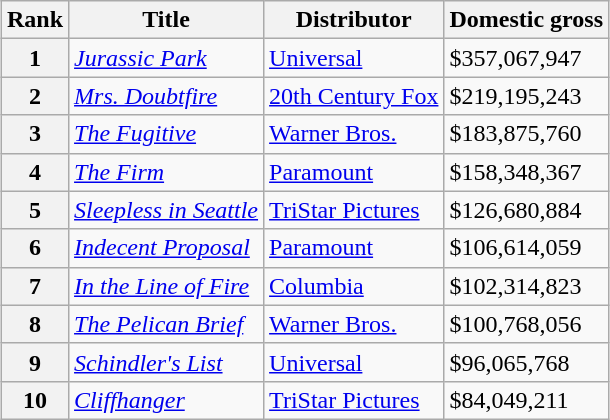<table class="wikitable sortable" style="margin:auto; margin:auto;">
<tr>
<th>Rank</th>
<th>Title</th>
<th>Distributor</th>
<th>Domestic gross</th>
</tr>
<tr>
<th style="text-align:center;">1</th>
<td><em><a href='#'>Jurassic Park</a></em></td>
<td><a href='#'>Universal</a></td>
<td>$357,067,947</td>
</tr>
<tr>
<th style="text-align:center;">2</th>
<td><em><a href='#'>Mrs. Doubtfire</a></em></td>
<td><a href='#'>20th Century Fox</a></td>
<td>$219,195,243</td>
</tr>
<tr>
<th style="text-align:center;">3</th>
<td><em><a href='#'>The Fugitive</a></em></td>
<td><a href='#'>Warner Bros.</a></td>
<td>$183,875,760</td>
</tr>
<tr>
<th style="text-align:center;">4</th>
<td><em><a href='#'>The Firm</a></em></td>
<td><a href='#'>Paramount</a></td>
<td>$158,348,367</td>
</tr>
<tr>
<th style="text-align:center;">5</th>
<td><em><a href='#'>Sleepless in Seattle</a></em></td>
<td><a href='#'>TriStar Pictures</a></td>
<td>$126,680,884</td>
</tr>
<tr>
<th style="text-align:center;">6</th>
<td><em><a href='#'>Indecent Proposal</a></em></td>
<td><a href='#'>Paramount</a></td>
<td>$106,614,059</td>
</tr>
<tr>
<th style="text-align:center;">7</th>
<td><em><a href='#'>In the Line of Fire</a></em></td>
<td><a href='#'>Columbia</a></td>
<td>$102,314,823</td>
</tr>
<tr>
<th style="text-align:center;">8</th>
<td><em><a href='#'>The Pelican Brief</a></em></td>
<td><a href='#'>Warner Bros.</a></td>
<td>$100,768,056</td>
</tr>
<tr>
<th style="text-align:center;">9</th>
<td><em><a href='#'>Schindler's List</a></em></td>
<td><a href='#'>Universal</a></td>
<td>$96,065,768</td>
</tr>
<tr>
<th style="text-align:center;">10</th>
<td><em><a href='#'>Cliffhanger</a></em></td>
<td><a href='#'>TriStar Pictures</a></td>
<td>$84,049,211</td>
</tr>
</table>
